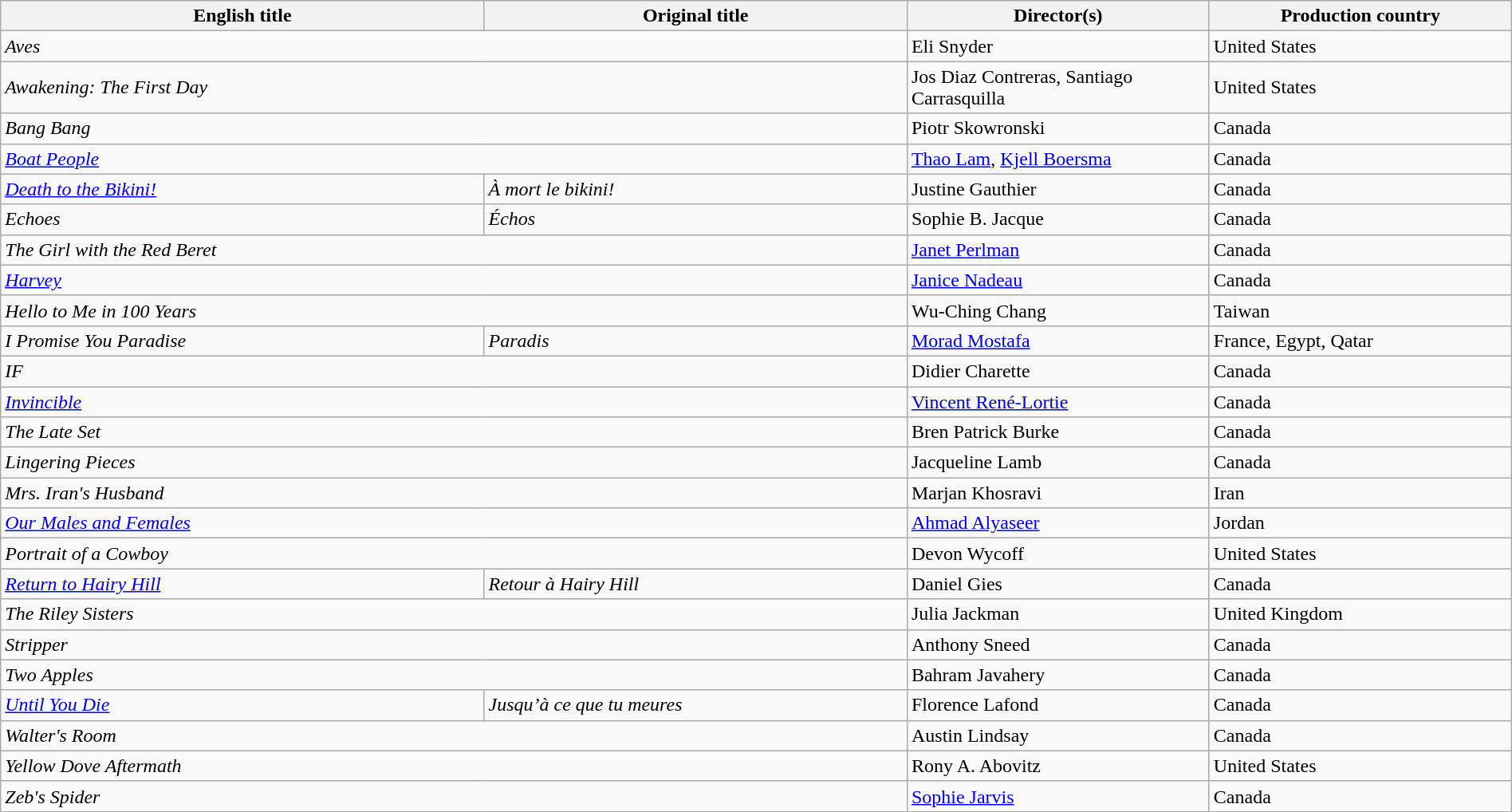<table class="wikitable" width=100%>
<tr>
<th scope="col" width="32%">English title</th>
<th scope="col" width="28%">Original title</th>
<th scope="col" width="20%">Director(s)</th>
<th scope="col" width="20%">Production country</th>
</tr>
<tr>
<td colspan=2><em>Aves</em></td>
<td>Eli Snyder</td>
<td>United States</td>
</tr>
<tr>
<td colspan=2><em>Awakening: The First Day</em></td>
<td>Jos Diaz Contreras, Santiago Carrasquilla</td>
<td>United States</td>
</tr>
<tr>
<td colspan=2><em>Bang Bang</em></td>
<td>Piotr Skowronski</td>
<td>Canada</td>
</tr>
<tr>
<td colspan=2><em><a href='#'>Boat People</a></em></td>
<td><a href='#'>Thao Lam</a>, <a href='#'>Kjell Boersma</a></td>
<td>Canada</td>
</tr>
<tr>
<td><em><a href='#'>Death to the Bikini!</a></em></td>
<td><em>À mort le bikini!</em></td>
<td>Justine Gauthier</td>
<td>Canada</td>
</tr>
<tr>
<td><em>Echoes</em></td>
<td><em>Échos</em></td>
<td>Sophie B. Jacque</td>
<td>Canada</td>
</tr>
<tr>
<td colspan=2><em>The Girl with the Red Beret</em></td>
<td><a href='#'>Janet Perlman</a></td>
<td>Canada</td>
</tr>
<tr>
<td colspan=2><em><a href='#'>Harvey</a></em></td>
<td><a href='#'>Janice Nadeau</a></td>
<td>Canada</td>
</tr>
<tr>
<td colspan=2><em>Hello to Me in 100 Years</em></td>
<td>Wu-Ching Chang</td>
<td>Taiwan</td>
</tr>
<tr>
<td><em>I Promise You Paradise</em></td>
<td><em>Paradis</em></td>
<td><a href='#'>Morad Mostafa</a></td>
<td>France, Egypt, Qatar</td>
</tr>
<tr>
<td colspan=2><em>IF</em></td>
<td>Didier Charette</td>
<td>Canada</td>
</tr>
<tr>
<td colspan=2><em><a href='#'>Invincible</a></em></td>
<td><a href='#'>Vincent René-Lortie</a></td>
<td>Canada</td>
</tr>
<tr>
<td colspan=2><em>The Late Set</em></td>
<td>Bren Patrick Burke</td>
<td>Canada</td>
</tr>
<tr>
<td colspan=2><em>Lingering Pieces</em></td>
<td>Jacqueline Lamb</td>
<td>Canada</td>
</tr>
<tr>
<td colspan=2><em>Mrs. Iran's Husband</em></td>
<td>Marjan Khosravi</td>
<td>Iran</td>
</tr>
<tr>
<td colspan=2><em><a href='#'>Our Males and Females</a></em></td>
<td><a href='#'>Ahmad Alyaseer</a></td>
<td>Jordan</td>
</tr>
<tr>
<td colspan=2><em>Portrait of a Cowboy</em></td>
<td>Devon Wycoff</td>
<td>United States</td>
</tr>
<tr>
<td><em><a href='#'>Return to Hairy Hill</a></em></td>
<td><em>Retour à Hairy Hill</em></td>
<td>Daniel Gies</td>
<td>Canada</td>
</tr>
<tr>
<td colspan=2><em>The Riley Sisters</em></td>
<td>Julia Jackman</td>
<td>United Kingdom</td>
</tr>
<tr>
<td colspan=2><em>Stripper</em></td>
<td>Anthony Sneed</td>
<td>Canada</td>
</tr>
<tr>
<td colspan=2><em>Two Apples</em></td>
<td>Bahram Javahery</td>
<td>Canada</td>
</tr>
<tr>
<td><em><a href='#'>Until You Die</a></em></td>
<td><em>Jusqu’à ce que tu meures</em></td>
<td>Florence Lafond</td>
<td>Canada</td>
</tr>
<tr>
<td colspan=2><em>Walter's Room</em></td>
<td>Austin Lindsay</td>
<td>Canada</td>
</tr>
<tr>
<td colspan=2><em>Yellow Dove Aftermath</em></td>
<td>Rony A. Abovitz</td>
<td>United States</td>
</tr>
<tr>
<td colspan=2><em>Zeb's Spider</em></td>
<td><a href='#'>Sophie Jarvis</a></td>
<td>Canada</td>
</tr>
</table>
